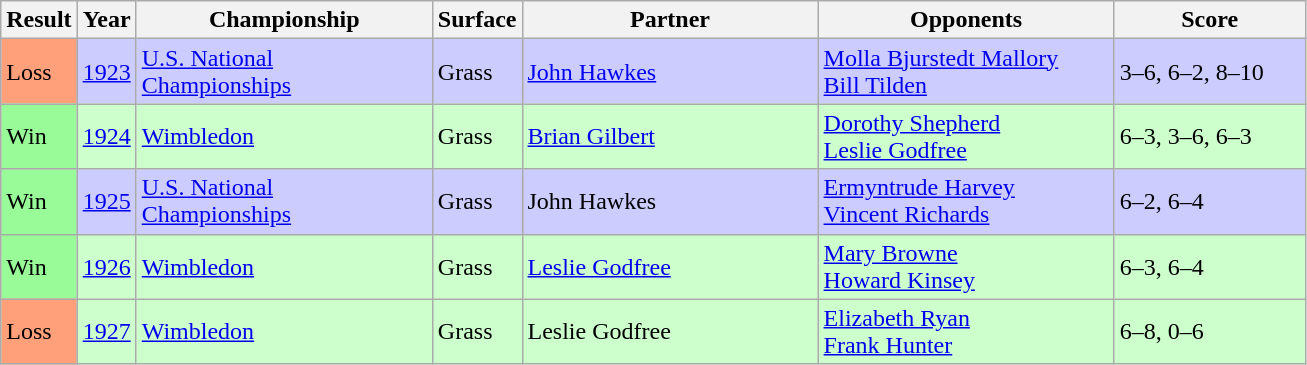<table class="sortable wikitable">
<tr>
<th style="width:40px">Result</th>
<th style="width:30px">Year</th>
<th style="width:190px">Championship</th>
<th style="width:50px">Surface</th>
<th style="width:190px">Partner</th>
<th style="width:190px">Opponents</th>
<th style="width:120px" class="unsortable">Score</th>
</tr>
<tr style="background:#ccf;">
<td style="background:#ffa07a;">Loss</td>
<td><a href='#'>1923</a></td>
<td><a href='#'>U.S. National Championships</a></td>
<td>Grass</td>
<td> <a href='#'>John Hawkes</a></td>
<td> <a href='#'>Molla Bjurstedt Mallory</a><br> <a href='#'>Bill Tilden</a></td>
<td>3–6, 6–2, 8–10</td>
</tr>
<tr style="background:#cfc;">
<td style="background:#98fb98;">Win</td>
<td><a href='#'>1924</a></td>
<td><a href='#'>Wimbledon</a></td>
<td>Grass</td>
<td> <a href='#'>Brian Gilbert</a></td>
<td> <a href='#'>Dorothy Shepherd</a><br> <a href='#'>Leslie Godfree</a></td>
<td>6–3, 3–6, 6–3</td>
</tr>
<tr style="background:#ccf;">
<td style="background:#98fb98;">Win</td>
<td><a href='#'>1925</a></td>
<td><a href='#'>U.S. National Championships</a></td>
<td>Grass</td>
<td> John Hawkes</td>
<td> <a href='#'>Ermyntrude Harvey</a><br> <a href='#'>Vincent Richards</a></td>
<td>6–2, 6–4</td>
</tr>
<tr style="background:#cfc;">
<td style="background:#98fb98;">Win</td>
<td><a href='#'>1926</a></td>
<td><a href='#'>Wimbledon</a></td>
<td>Grass</td>
<td> <a href='#'>Leslie Godfree</a></td>
<td> <a href='#'>Mary Browne</a><br> <a href='#'>Howard Kinsey</a></td>
<td>6–3, 6–4</td>
</tr>
<tr style="background:#cfc;">
<td style="background:#ffa07a;">Loss</td>
<td><a href='#'>1927</a></td>
<td><a href='#'>Wimbledon</a></td>
<td>Grass</td>
<td> Leslie Godfree</td>
<td> <a href='#'>Elizabeth Ryan</a><br> <a href='#'>Frank Hunter</a></td>
<td>6–8, 0–6</td>
</tr>
</table>
